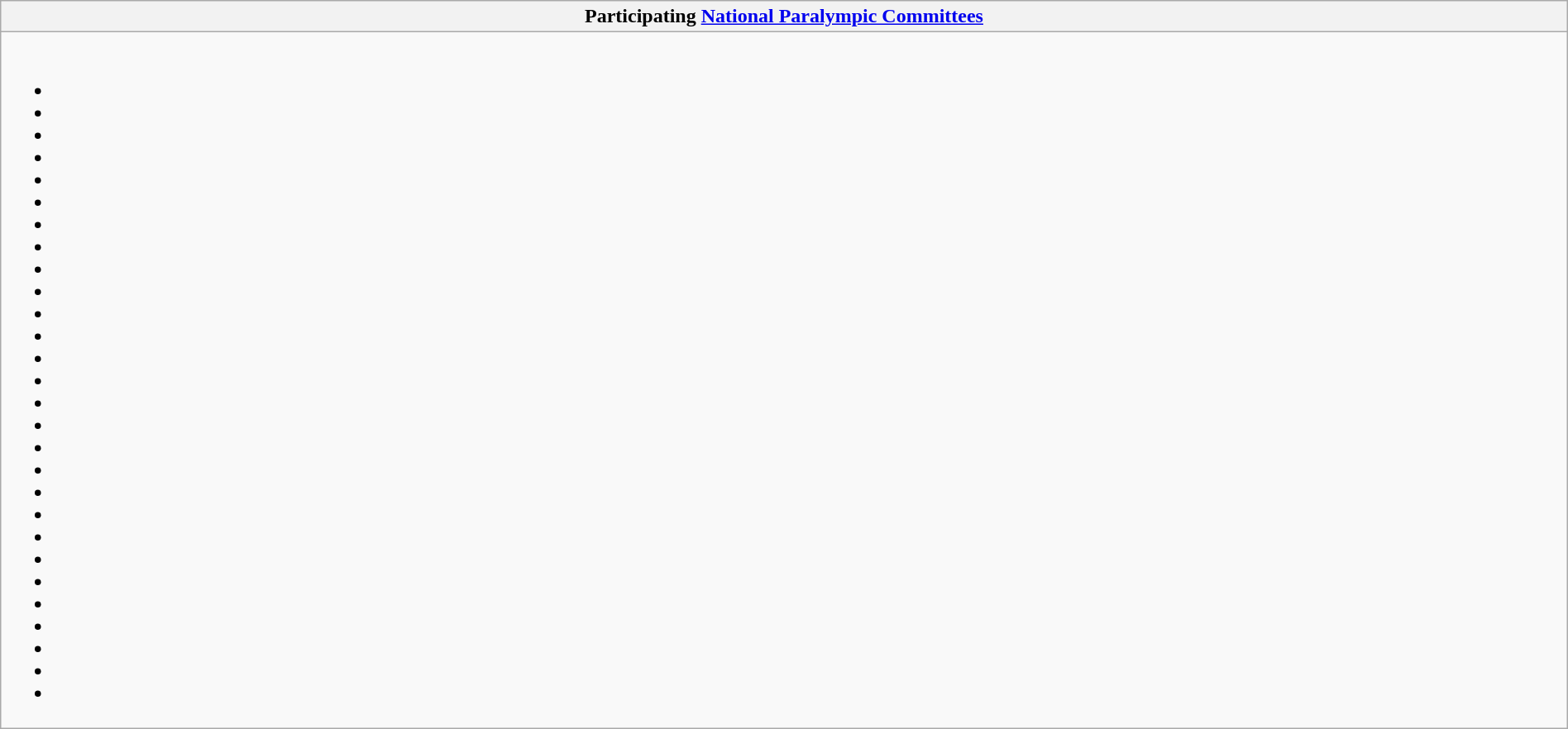<table class="wikitable mw-collapsible" style="width:100%;">
<tr>
<th>Participating <a href='#'>National Paralympic Committees</a></th>
</tr>
<tr>
<td><br><ul><li></li><li></li><li></li><li></li><li></li><li></li><li></li><li></li><li></li><li></li><li></li><li></li><li></li><li></li><li></li><li></li><li></li><li></li><li></li><li></li><li></li><li></li><li></li><li></li><li></li><li></li><li></li><li></li></ul></td>
</tr>
</table>
